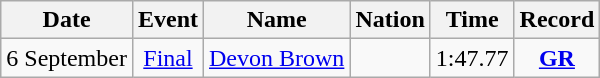<table class="wikitable" style=text-align:center>
<tr>
<th>Date</th>
<th>Event</th>
<th>Name</th>
<th>Nation</th>
<th>Time</th>
<th>Record</th>
</tr>
<tr>
<td>6 September</td>
<td><a href='#'>Final</a></td>
<td><a href='#'>Devon Brown</a></td>
<td align=left></td>
<td>1:47.77</td>
<td><strong><a href='#'>GR</a></strong></td>
</tr>
</table>
